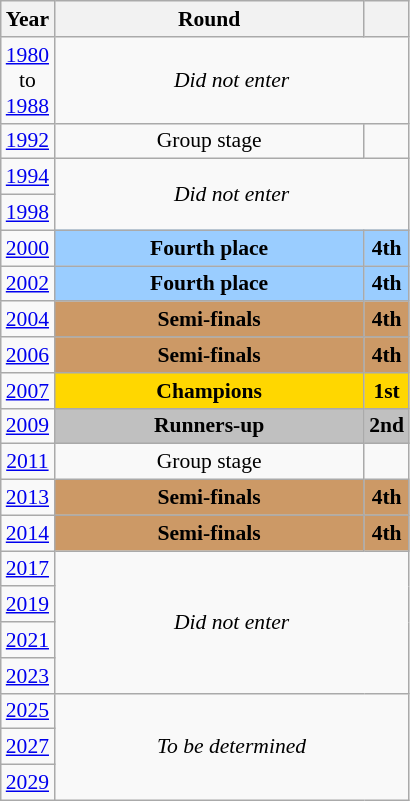<table class="wikitable" style="text-align: center; font-size:90%">
<tr>
<th>Year</th>
<th style="width:200px">Round</th>
<th></th>
</tr>
<tr>
<td><a href='#'>1980</a><br>to<br><a href='#'>1988</a></td>
<td colspan="2"><em>Did not enter</em></td>
</tr>
<tr>
<td><a href='#'>1992</a></td>
<td>Group stage</td>
<td></td>
</tr>
<tr>
<td><a href='#'>1994</a></td>
<td colspan="2" rowspan="2"><em>Did not enter</em></td>
</tr>
<tr>
<td><a href='#'>1998</a></td>
</tr>
<tr>
<td><a href='#'>2000</a></td>
<td bgcolor="9acdff"><strong>Fourth place</strong></td>
<td bgcolor="9acdff"><strong>4th</strong></td>
</tr>
<tr>
<td><a href='#'>2002</a></td>
<td bgcolor="9acdff"><strong>Fourth place</strong></td>
<td bgcolor="9acdff"><strong>4th</strong></td>
</tr>
<tr>
<td><a href='#'>2004</a></td>
<td bgcolor="cc9966"><strong>Semi-finals</strong></td>
<td bgcolor="cc9966"><strong>4th</strong></td>
</tr>
<tr>
<td><a href='#'>2006</a></td>
<td bgcolor="cc9966"><strong>Semi-finals</strong></td>
<td bgcolor="cc9966"><strong>4th</strong></td>
</tr>
<tr>
<td><a href='#'>2007</a></td>
<td bgcolor=Gold><strong>Champions</strong></td>
<td bgcolor=Gold><strong>1st</strong></td>
</tr>
<tr>
<td><a href='#'>2009</a></td>
<td bgcolor=Silver><strong>Runners-up</strong></td>
<td bgcolor=Silver><strong>2nd</strong></td>
</tr>
<tr>
<td><a href='#'>2011</a></td>
<td>Group stage</td>
<td></td>
</tr>
<tr>
<td><a href='#'>2013</a></td>
<td bgcolor="cc9966"><strong>Semi-finals</strong></td>
<td bgcolor="cc9966"><strong>4th</strong></td>
</tr>
<tr>
<td><a href='#'>2014</a></td>
<td bgcolor="cc9966"><strong>Semi-finals</strong></td>
<td bgcolor="cc9966"><strong>4th</strong></td>
</tr>
<tr>
<td><a href='#'>2017</a></td>
<td colspan="2" rowspan="4"><em>Did not enter</em></td>
</tr>
<tr>
<td><a href='#'>2019</a></td>
</tr>
<tr>
<td><a href='#'>2021</a></td>
</tr>
<tr>
<td><a href='#'>2023</a></td>
</tr>
<tr>
<td><a href='#'>2025</a></td>
<td colspan="2" rowspan="3"><em>To be determined</em></td>
</tr>
<tr>
<td><a href='#'>2027</a></td>
</tr>
<tr>
<td><a href='#'>2029</a></td>
</tr>
</table>
